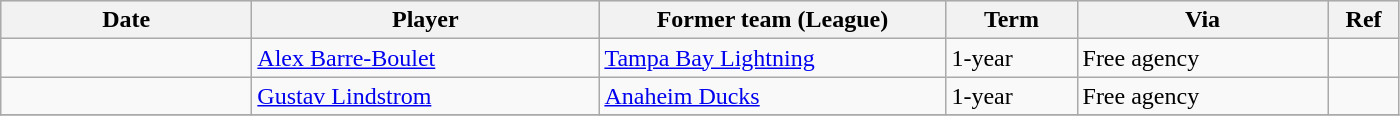<table class="wikitable">
<tr style="background:#ddd; text-align:center;">
<th style="width: 10em;">Date</th>
<th style="width: 14em;">Player</th>
<th style="width: 14em;">Former team (League)</th>
<th style="width: 5em;">Term</th>
<th style="width: 10em;">Via</th>
<th style="width: 2.5em;">Ref</th>
</tr>
<tr>
<td></td>
<td><a href='#'>Alex Barre-Boulet</a></td>
<td><a href='#'>Tampa Bay Lightning</a></td>
<td>1-year</td>
<td>Free agency</td>
<td></td>
</tr>
<tr>
<td></td>
<td><a href='#'>Gustav Lindstrom</a></td>
<td><a href='#'>Anaheim Ducks</a></td>
<td>1-year</td>
<td>Free agency</td>
<td></td>
</tr>
<tr>
</tr>
</table>
